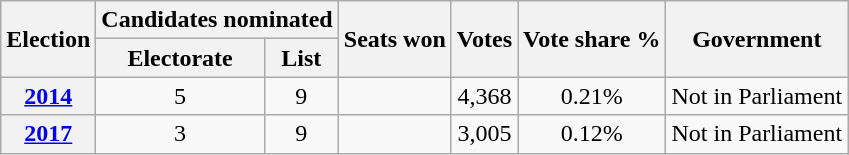<table class=wikitable>
<tr>
<th rowspan=2>Election</th>
<th colspan=2>Candidates nominated</th>
<th rowspan=2>Seats won</th>
<th rowspan=2>Votes</th>
<th rowspan=2>Vote share %</th>
<th rowspan=2>Government</th>
</tr>
<tr align="center">
<th>Electorate</th>
<th>List</th>
</tr>
<tr align="center">
<th><a href='#'>2014</a></th>
<td>5</td>
<td>9</td>
<td></td>
<td>4,368</td>
<td>0.21%</td>
<td>Not in Parliament</td>
</tr>
<tr align="center">
<th><a href='#'>2017</a></th>
<td>3</td>
<td>9</td>
<td></td>
<td>3,005</td>
<td>0.12%</td>
<td>Not in Parliament</td>
</tr>
</table>
